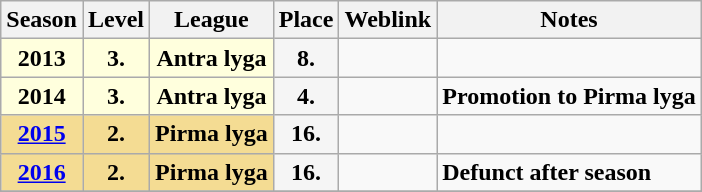<table class="wikitable">
<tr>
<th>Season</th>
<th>Level</th>
<th>League</th>
<th>Place</th>
<th>Weblink</th>
<th>Notes</th>
</tr>
<tr>
<td bgcolor="#ffffdd" style="text-align:center;"><strong>2013</strong></td>
<td bgcolor="#ffffdd" style="text-align:center;"><strong>3.</strong></td>
<td bgcolor="#ffffdd" style="text-align:center;"><strong>Antra lyga</strong></td>
<td bgcolor="#F5F5F5" style="text-align:center;"><strong>8.</strong></td>
<td></td>
<td></td>
</tr>
<tr>
<td bgcolor="#ffffdd" style="text-align:center;"><strong>2014</strong></td>
<td bgcolor="#ffffdd" style="text-align:center;"><strong>3.</strong></td>
<td bgcolor="#ffffdd" style="text-align:center;"><strong>Antra lyga</strong></td>
<td bgcolor="#f5f5f5" style="text-align:center;"><strong>4.</strong></td>
<td></td>
<td> <strong>Promotion to Pirma lyga</strong></td>
</tr>
<tr>
<td bgcolor="#f4dc93" style="text-align:center;"><strong><a href='#'>2015</a></strong></td>
<td bgcolor="#f4dc93" style="text-align:center;"><strong>2.</strong></td>
<td bgcolor="#f4dc93" style="text-align:center;"><strong>Pirma lyga</strong></td>
<td bgcolor="#F5F5F5" style="text-align:center;"><strong>16.</strong></td>
<td></td>
<td></td>
</tr>
<tr>
<td bgcolor="#f4dc93" style="text-align:center;"><strong><a href='#'>2016</a></strong></td>
<td bgcolor="#f4dc93" style="text-align:center;"><strong>2.</strong></td>
<td bgcolor="#f4dc93" style="text-align:center;"><strong>Pirma lyga</strong></td>
<td bgcolor="#F5F5F5" style="text-align:center;"><strong>16.</strong></td>
<td></td>
<td> <strong>Defunct after season</strong></td>
</tr>
<tr>
</tr>
</table>
